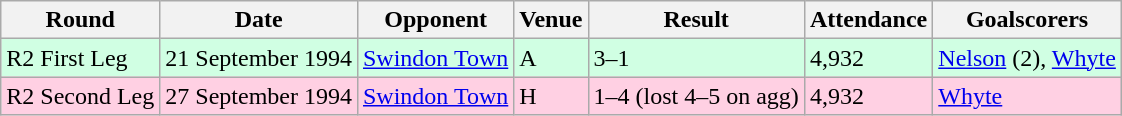<table class="wikitable">
<tr>
<th>Round</th>
<th>Date</th>
<th>Opponent</th>
<th>Venue</th>
<th>Result</th>
<th>Attendance</th>
<th>Goalscorers</th>
</tr>
<tr style="background-color: #d0ffe3;">
<td>R2 First Leg</td>
<td>21 September 1994</td>
<td><a href='#'>Swindon Town</a></td>
<td>A</td>
<td>3–1</td>
<td>4,932</td>
<td><a href='#'>Nelson</a> (2), <a href='#'>Whyte</a></td>
</tr>
<tr style="background-color: #ffd0e3;">
<td>R2 Second Leg</td>
<td>27 September 1994</td>
<td><a href='#'>Swindon Town</a></td>
<td>H</td>
<td>1–4 (lost 4–5 on agg)</td>
<td>4,932</td>
<td><a href='#'>Whyte</a></td>
</tr>
</table>
